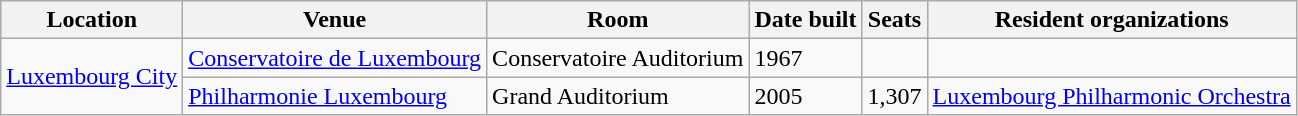<table class="wikitable">
<tr>
<th>Location</th>
<th>Venue</th>
<th>Room</th>
<th>Date built</th>
<th>Seats</th>
<th>Resident organizations</th>
</tr>
<tr>
<td rowspan=2><a href='#'>Luxembourg City</a></td>
<td><a href='#'>Conservatoire de Luxembourg</a></td>
<td>Conservatoire Auditorium</td>
<td>1967</td>
<td></td>
<td></td>
</tr>
<tr>
<td><a href='#'>Philharmonie Luxembourg</a></td>
<td>Grand Auditorium</td>
<td>2005</td>
<td>1,307</td>
<td><a href='#'>Luxembourg Philharmonic Orchestra</a></td>
</tr>
</table>
